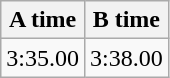<table class="wikitable" border="1" align="upright">
<tr>
<th>A time</th>
<th>B time</th>
</tr>
<tr>
<td>3:35.00</td>
<td>3:38.00</td>
</tr>
</table>
